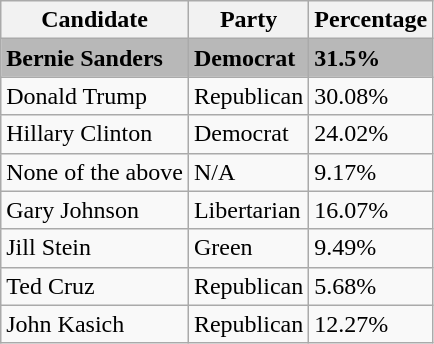<table class="wikitable">
<tr>
<th>Candidate</th>
<th>Party</th>
<th>Percentage</th>
</tr>
<tr style="background:#B8B8B8;">
<td style="text-align:left;"><strong>Bernie Sanders</strong></td>
<td><strong>Democrat</strong></td>
<td><strong>31.5%</strong></td>
</tr>
<tr>
<td>Donald Trump</td>
<td>Republican</td>
<td>30.08%</td>
</tr>
<tr>
<td>Hillary Clinton</td>
<td>Democrat</td>
<td>24.02%</td>
</tr>
<tr>
<td>None of the above</td>
<td>N/A</td>
<td>9.17%</td>
</tr>
<tr>
<td>Gary Johnson</td>
<td>Libertarian</td>
<td>16.07%</td>
</tr>
<tr>
<td>Jill Stein</td>
<td>Green</td>
<td>9.49%</td>
</tr>
<tr>
<td>Ted Cruz</td>
<td>Republican</td>
<td>5.68%</td>
</tr>
<tr>
<td>John Kasich</td>
<td>Republican</td>
<td>12.27%</td>
</tr>
</table>
